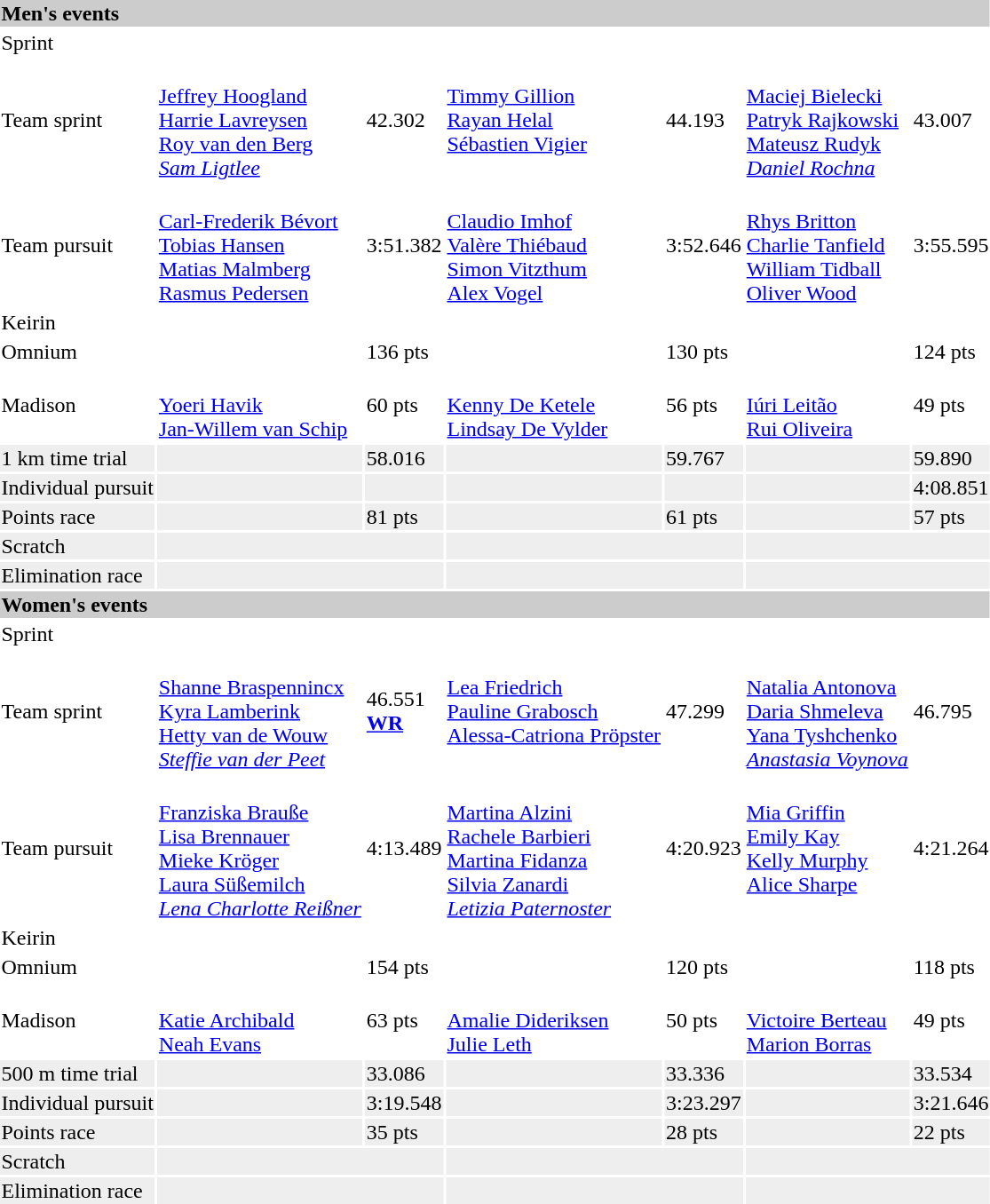<table>
<tr style="background:#ccc; width:100%;">
<td colspan=7><strong>Men's events</strong></td>
</tr>
<tr>
<td>Sprint<br></td>
<td colspan=2></td>
<td colspan=2></td>
<td colspan=2></td>
</tr>
<tr>
<td>Team sprint<br></td>
<td valign=top><br><a href='#'>Jeffrey Hoogland</a><br><a href='#'>Harrie Lavreysen</a><br><a href='#'>Roy van den Berg</a><br><em><a href='#'>Sam Ligtlee</a></em></td>
<td>42.302</td>
<td valign=top><br><a href='#'>Timmy Gillion</a><br><a href='#'>Rayan Helal</a><br><a href='#'>Sébastien Vigier</a></td>
<td>44.193</td>
<td valign=top><br><a href='#'>Maciej Bielecki</a><br><a href='#'>Patryk Rajkowski</a><br><a href='#'>Mateusz Rudyk</a><br><em><a href='#'>Daniel Rochna</a></em></td>
<td>43.007</td>
</tr>
<tr>
<td>Team pursuit<br></td>
<td><br><a href='#'>Carl-Frederik Bévort</a><br><a href='#'>Tobias Hansen</a><br><a href='#'>Matias Malmberg</a><br><a href='#'>Rasmus Pedersen</a></td>
<td>3:51.382</td>
<td><br><a href='#'>Claudio Imhof</a><br><a href='#'>Valère Thiébaud</a><br><a href='#'>Simon Vitzthum</a><br><a href='#'>Alex Vogel</a></td>
<td>3:52.646</td>
<td><br><a href='#'>Rhys Britton</a><br><a href='#'>Charlie Tanfield</a><br><a href='#'>William Tidball</a><br><a href='#'>Oliver Wood</a></td>
<td>3:55.595</td>
</tr>
<tr>
<td>Keirin<br></td>
<td colspan=2></td>
<td colspan=2></td>
<td colspan=2></td>
</tr>
<tr>
<td>Omnium<br></td>
<td></td>
<td>136 pts</td>
<td></td>
<td>130 pts</td>
<td></td>
<td>124 pts</td>
</tr>
<tr>
<td>Madison<br></td>
<td><br><a href='#'>Yoeri Havik</a><br><a href='#'>Jan-Willem van Schip</a></td>
<td>60 pts</td>
<td><br><a href='#'>Kenny De Ketele</a><br><a href='#'>Lindsay De Vylder</a></td>
<td>56 pts</td>
<td><br><a href='#'>Iúri Leitão</a><br><a href='#'>Rui Oliveira</a></td>
<td>49 pts</td>
</tr>
<tr style="background:#eee">
<td>1 km time trial<br></td>
<td></td>
<td>58.016</td>
<td></td>
<td>59.767</td>
<td></td>
<td>59.890</td>
</tr>
<tr style="background:#eee">
<td>Individual pursuit<br></td>
<td></td>
<td></td>
<td></td>
<td></td>
<td></td>
<td>4:08.851</td>
</tr>
<tr style="background:#eee">
<td>Points race<br></td>
<td></td>
<td>81 pts</td>
<td></td>
<td>61 pts</td>
<td></td>
<td>57 pts</td>
</tr>
<tr style="background:#eee">
<td>Scratch<br></td>
<td colspan=2></td>
<td colspan=2></td>
<td colspan=2></td>
</tr>
<tr style="background:#eee">
<td>Elimination race<br></td>
<td colspan=2></td>
<td colspan=2></td>
<td colspan=2></td>
</tr>
<tr style="background:#ccc; width:100%;">
<td colspan=7><strong>Women's events</strong></td>
</tr>
<tr>
<td>Sprint<br></td>
<td colspan=2></td>
<td colspan=2></td>
<td colspan=2></td>
</tr>
<tr>
<td>Team sprint<br></td>
<td valign=top><br><a href='#'>Shanne Braspennincx</a><br><a href='#'>Kyra Lamberink</a><br><a href='#'>Hetty van de Wouw</a><br><em><a href='#'>Steffie van der Peet</a></em></td>
<td>46.551<br><strong><a href='#'>WR</a></strong></td>
<td valign=top><br><a href='#'>Lea Friedrich</a><br><a href='#'>Pauline Grabosch</a><br><a href='#'>Alessa-Catriona Pröpster</a></td>
<td>47.299</td>
<td valign=top><br><a href='#'>Natalia Antonova</a><br><a href='#'>Daria Shmeleva</a><br><a href='#'>Yana Tyshchenko</a><br><em><a href='#'>Anastasia Voynova</a></em></td>
<td>46.795</td>
</tr>
<tr>
<td>Team pursuit<br></td>
<td valign=top><br><a href='#'>Franziska Brauße</a><br><a href='#'>Lisa Brennauer</a><br><a href='#'>Mieke Kröger</a><br><a href='#'>Laura Süßemilch</a><br><em><a href='#'>Lena Charlotte Reißner</a></em></td>
<td>4:13.489</td>
<td valign=top><br><a href='#'>Martina Alzini</a><br><a href='#'>Rachele Barbieri</a><br><a href='#'>Martina Fidanza</a><br><a href='#'>Silvia Zanardi</a><br><em><a href='#'>Letizia Paternoster</a></em></td>
<td>4:20.923</td>
<td valign=top><br><a href='#'>Mia Griffin</a><br><a href='#'>Emily Kay</a><br><a href='#'>Kelly Murphy</a><br><a href='#'>Alice Sharpe</a></td>
<td>4:21.264</td>
</tr>
<tr>
<td>Keirin<br></td>
<td colspan=2></td>
<td colspan=2></td>
<td colspan=2></td>
</tr>
<tr>
<td>Omnium<br></td>
<td></td>
<td>154 pts</td>
<td></td>
<td>120 pts</td>
<td></td>
<td>118 pts</td>
</tr>
<tr>
<td>Madison<br></td>
<td><br><a href='#'>Katie Archibald</a><br><a href='#'>Neah Evans</a></td>
<td>63 pts</td>
<td><br><a href='#'>Amalie Dideriksen</a><br><a href='#'>Julie Leth</a></td>
<td>50 pts</td>
<td><br><a href='#'>Victoire Berteau</a><br><a href='#'>Marion Borras</a></td>
<td>49 pts</td>
</tr>
<tr style="background:#eee">
<td>500 m time trial<br></td>
<td></td>
<td>33.086</td>
<td></td>
<td>33.336</td>
<td></td>
<td>33.534</td>
</tr>
<tr style="background:#eee">
<td>Individual pursuit<br></td>
<td></td>
<td>3:19.548</td>
<td></td>
<td>3:23.297</td>
<td></td>
<td>3:21.646</td>
</tr>
<tr style="background:#eee">
<td>Points race<br></td>
<td></td>
<td>35 pts</td>
<td></td>
<td>28 pts</td>
<td></td>
<td>22 pts</td>
</tr>
<tr style="background:#eee">
<td>Scratch<br></td>
<td colspan=2></td>
<td colspan=2></td>
<td colspan=2></td>
</tr>
<tr style="background:#eee">
<td>Elimination race<br></td>
<td colspan=2></td>
<td colspan=2></td>
<td colspan=2></td>
</tr>
</table>
